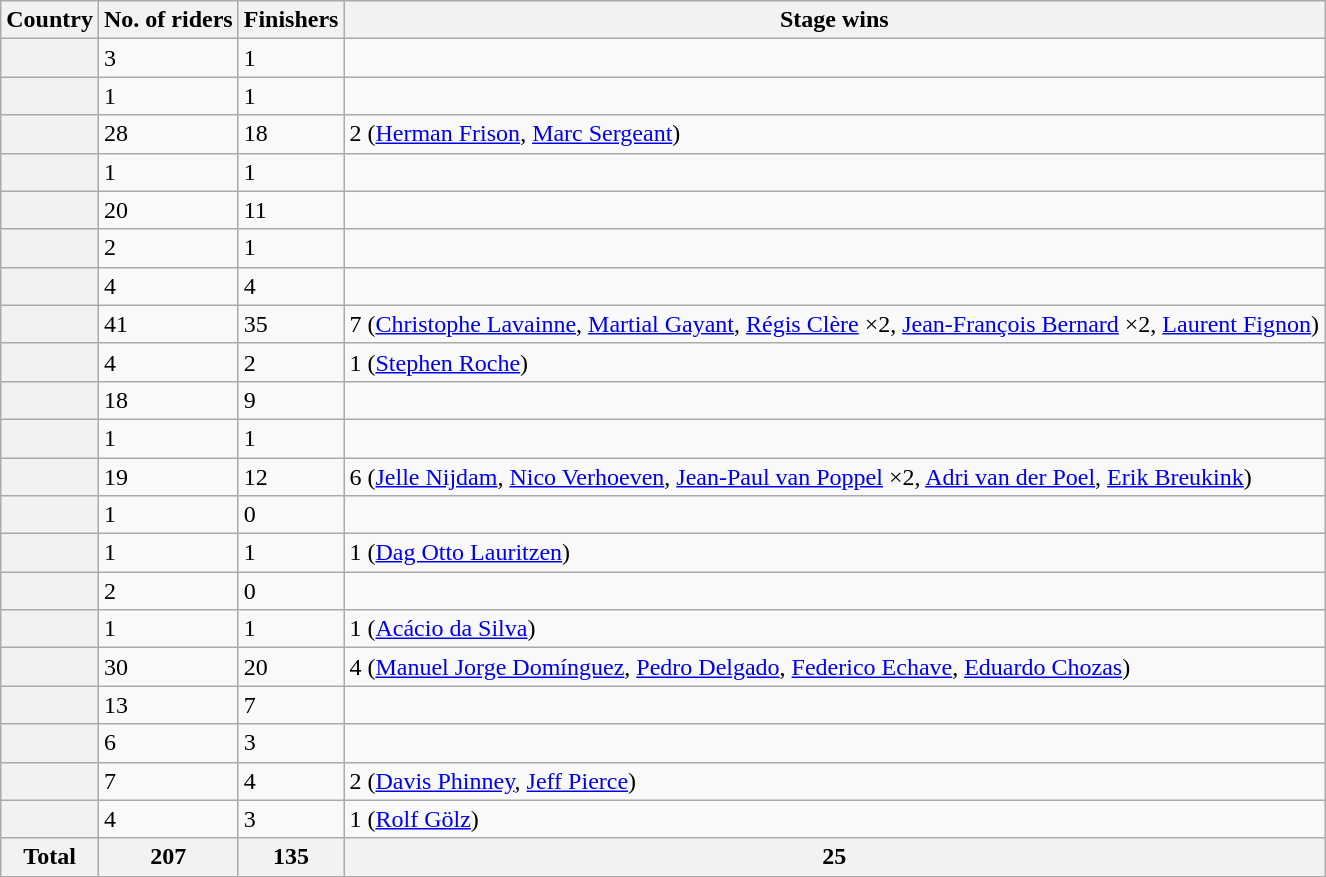<table class="wikitable plainrowheaders sortable">
<tr>
<th scope="col">Country</th>
<th scope="col">No. of riders</th>
<th scope="col">Finishers</th>
<th scope="col">Stage wins</th>
</tr>
<tr>
<th scope="row"></th>
<td>3</td>
<td>1</td>
<td></td>
</tr>
<tr>
<th scope="row"></th>
<td>1</td>
<td>1</td>
<td></td>
</tr>
<tr>
<th scope="row"></th>
<td>28</td>
<td>18</td>
<td>2 (<a href='#'>Herman Frison</a>, <a href='#'>Marc Sergeant</a>)</td>
</tr>
<tr>
<th scope="row"></th>
<td>1</td>
<td>1</td>
<td></td>
</tr>
<tr>
<th scope="row"></th>
<td>20</td>
<td>11</td>
<td></td>
</tr>
<tr>
<th scope="row"></th>
<td>2</td>
<td>1</td>
<td></td>
</tr>
<tr>
<th scope="row"></th>
<td>4</td>
<td>4</td>
<td></td>
</tr>
<tr>
<th scope="row"></th>
<td>41</td>
<td>35</td>
<td>7 (<a href='#'>Christophe Lavainne</a>, <a href='#'>Martial Gayant</a>, <a href='#'>Régis Clère</a> ×2, <a href='#'>Jean-François Bernard</a> ×2, <a href='#'>Laurent Fignon</a>)</td>
</tr>
<tr>
<th scope="row"></th>
<td>4</td>
<td>2</td>
<td>1 (<a href='#'>Stephen Roche</a>)</td>
</tr>
<tr>
<th scope="row"></th>
<td>18</td>
<td>9</td>
<td></td>
</tr>
<tr>
<th scope="row"></th>
<td>1</td>
<td>1</td>
<td></td>
</tr>
<tr>
<th scope="row"></th>
<td>19</td>
<td>12</td>
<td>6 (<a href='#'>Jelle Nijdam</a>, <a href='#'>Nico Verhoeven</a>, <a href='#'>Jean-Paul van Poppel</a> ×2, <a href='#'>Adri van der Poel</a>, <a href='#'>Erik Breukink</a>)</td>
</tr>
<tr>
<th scope="row"></th>
<td>1</td>
<td>0</td>
<td></td>
</tr>
<tr>
<th scope="row"></th>
<td>1</td>
<td>1</td>
<td>1 (<a href='#'>Dag Otto Lauritzen</a>)</td>
</tr>
<tr>
<th scope="row"></th>
<td>2</td>
<td>0</td>
<td></td>
</tr>
<tr>
<th scope="row"></th>
<td>1</td>
<td>1</td>
<td>1 (<a href='#'>Acácio da Silva</a>)</td>
</tr>
<tr>
<th scope="row"></th>
<td>30</td>
<td>20</td>
<td>4 (<a href='#'>Manuel Jorge Domínguez</a>, <a href='#'>Pedro Delgado</a>, <a href='#'>Federico Echave</a>, <a href='#'>Eduardo Chozas</a>)</td>
</tr>
<tr>
<th scope="row"></th>
<td>13</td>
<td>7</td>
<td></td>
</tr>
<tr>
<th scope="row"></th>
<td>6</td>
<td>3</td>
<td></td>
</tr>
<tr>
<th scope="row"></th>
<td>7</td>
<td>4</td>
<td>2 (<a href='#'>Davis Phinney</a>, <a href='#'>Jeff Pierce</a>)</td>
</tr>
<tr>
<th scope="row"></th>
<td>4</td>
<td>3</td>
<td>1 (<a href='#'>Rolf Gölz</a>)</td>
</tr>
<tr>
<th>Total</th>
<th>207</th>
<th>135</th>
<th>25</th>
</tr>
</table>
